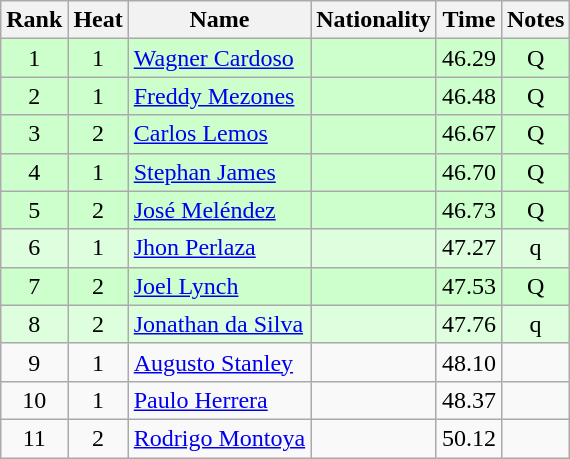<table class="wikitable sortable" style="text-align:center">
<tr>
<th>Rank</th>
<th>Heat</th>
<th>Name</th>
<th>Nationality</th>
<th>Time</th>
<th>Notes</th>
</tr>
<tr bgcolor=ccffcc>
<td>1</td>
<td>1</td>
<td align=left><a href='#'>Wagner Cardoso</a></td>
<td align=left></td>
<td>46.29</td>
<td>Q</td>
</tr>
<tr bgcolor=ccffcc>
<td>2</td>
<td>1</td>
<td align=left><a href='#'>Freddy Mezones</a></td>
<td align=left></td>
<td>46.48</td>
<td>Q</td>
</tr>
<tr bgcolor=ccffcc>
<td>3</td>
<td>2</td>
<td align=left><a href='#'>Carlos Lemos</a></td>
<td align=left></td>
<td>46.67</td>
<td>Q</td>
</tr>
<tr bgcolor=ccffcc>
<td>4</td>
<td>1</td>
<td align=left><a href='#'>Stephan James</a></td>
<td align=left></td>
<td>46.70</td>
<td>Q</td>
</tr>
<tr bgcolor=ccffcc>
<td>5</td>
<td>2</td>
<td align=left><a href='#'>José Meléndez</a></td>
<td align=left></td>
<td>46.73</td>
<td>Q</td>
</tr>
<tr bgcolor=ddffdd>
<td>6</td>
<td>1</td>
<td align=left><a href='#'>Jhon Perlaza</a></td>
<td align=left></td>
<td>47.27</td>
<td>q</td>
</tr>
<tr bgcolor=ccffcc>
<td>7</td>
<td>2</td>
<td align=left><a href='#'>Joel Lynch</a></td>
<td align=left></td>
<td>47.53</td>
<td>Q</td>
</tr>
<tr bgcolor=ddffdd>
<td>8</td>
<td>2</td>
<td align=left><a href='#'>Jonathan da Silva</a></td>
<td align=left></td>
<td>47.76</td>
<td>q</td>
</tr>
<tr>
<td>9</td>
<td>1</td>
<td align=left><a href='#'>Augusto Stanley</a></td>
<td align=left></td>
<td>48.10</td>
<td></td>
</tr>
<tr>
<td>10</td>
<td>1</td>
<td align=left><a href='#'>Paulo Herrera</a></td>
<td align=left></td>
<td>48.37</td>
<td></td>
</tr>
<tr>
<td>11</td>
<td>2</td>
<td align=left><a href='#'>Rodrigo Montoya</a></td>
<td align=left></td>
<td>50.12</td>
<td></td>
</tr>
</table>
